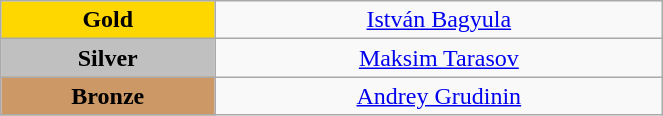<table class="wikitable" style="text-align:center; " width="35%">
<tr>
<td bgcolor="gold"><strong>Gold</strong></td>
<td><a href='#'>István Bagyula</a><br>  <small><em></em></small></td>
</tr>
<tr>
<td bgcolor="silver"><strong>Silver</strong></td>
<td><a href='#'>Maksim Tarasov</a><br>  <small><em></em></small></td>
</tr>
<tr>
<td bgcolor="CC9966"><strong>Bronze</strong></td>
<td><a href='#'>Andrey Grudinin</a><br>  <small><em></em></small></td>
</tr>
</table>
